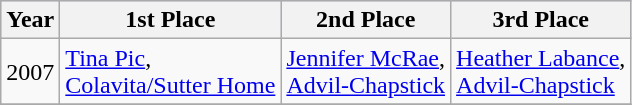<table class="wikitable">
<tr style="background:#ccccff;">
<th>Year</th>
<th>1st Place</th>
<th>2nd Place</th>
<th>3rd Place</th>
</tr>
<tr>
<td>2007</td>
<td> <a href='#'>Tina Pic</a>, <br><a href='#'>Colavita/Sutter Home</a></td>
<td> <a href='#'>Jennifer McRae</a>, <br><a href='#'>Advil-Chapstick</a></td>
<td> <a href='#'>Heather Labance</a>, <br><a href='#'>Advil-Chapstick</a></td>
</tr>
<tr>
</tr>
</table>
